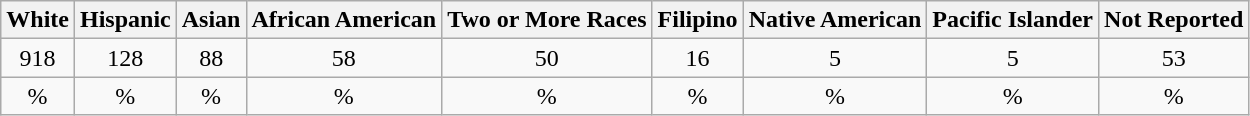<table class="wikitable"  style="margin-left:50px; text-align:center;">
<tr>
<th>White</th>
<th>Hispanic</th>
<th>Asian</th>
<th>African American</th>
<th>Two or More Races</th>
<th>Filipino</th>
<th>Native American</th>
<th>Pacific Islander</th>
<th>Not Reported</th>
</tr>
<tr>
<td>918</td>
<td>128</td>
<td>88</td>
<td>58</td>
<td>50</td>
<td>16</td>
<td>5</td>
<td>5</td>
<td>53</td>
</tr>
<tr>
<td>%</td>
<td>%</td>
<td>%</td>
<td>%</td>
<td>%</td>
<td>%</td>
<td>%</td>
<td>%</td>
<td>%</td>
</tr>
</table>
